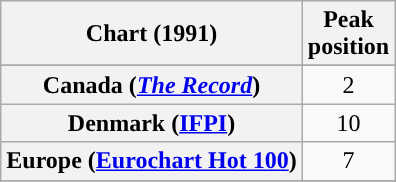<table class="wikitable sortable plainrowheaders" style="text-align:center">
<tr>
<th>Chart (1991)</th>
<th>Peak<br>position</th>
</tr>
<tr>
</tr>
<tr>
</tr>
<tr>
</tr>
<tr>
</tr>
<tr>
</tr>
<tr>
</tr>
<tr>
<th scope="row">Canada (<a href='#'><em>The Record</em></a>)</th>
<td>2</td>
</tr>
<tr>
<th scope="row">Denmark (<a href='#'>IFPI</a>)</th>
<td>10</td>
</tr>
<tr>
<th scope="row">Europe (<a href='#'>Eurochart Hot 100</a>)</th>
<td>7</td>
</tr>
<tr>
</tr>
<tr>
</tr>
<tr>
</tr>
<tr>
</tr>
<tr>
</tr>
<tr>
</tr>
<tr>
</tr>
<tr>
</tr>
<tr>
</tr>
<tr>
</tr>
<tr>
</tr>
<tr>
</tr>
</table>
